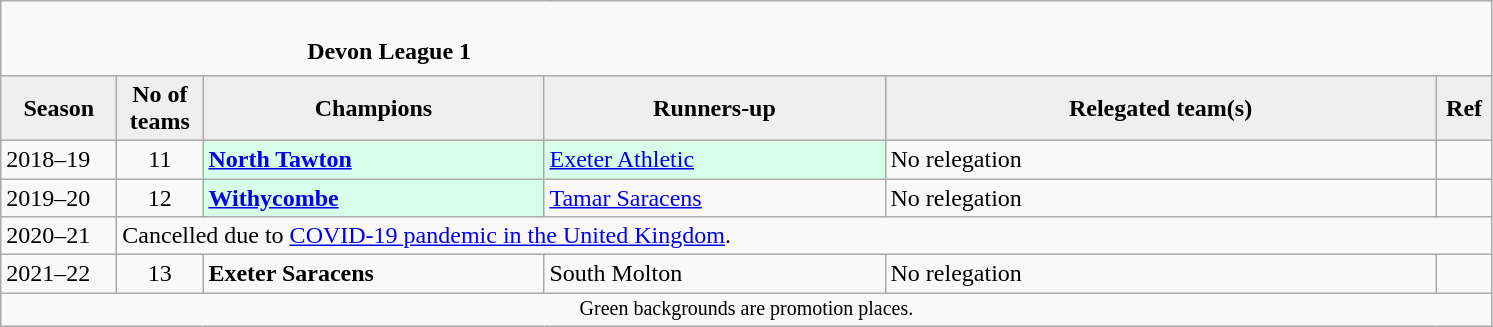<table class="wikitable sortable" style="text-align: left;">
<tr>
<td colspan="6" cellpadding="0" cellspacing="0"><br><table border="0" style="width:100%;" cellpadding="0" cellspacing="0">
<tr>
<td style="width:20%; border:0;"></td>
<td style="border:0;"><strong>Devon League 1</strong></td>
<td style="width:20%; border:0;"></td>
</tr>
</table>
</td>
</tr>
<tr>
<th style="background:#efefef; width:70px;">Season</th>
<th style="background:#efefef; width:50px;">No of teams</th>
<th style="background:#efefef; width:220px;">Champions</th>
<th style="background:#efefef; width:220px;">Runners-up</th>
<th style="background:#efefef; width:360px;">Relegated team(s)</th>
<th style="background:#efefef; width:30px;">Ref</th>
</tr>
<tr align=left>
<td>2018–19</td>
<td style="text-align: center;">11</td>
<td style="background:#d8ffeb;"><strong><a href='#'>North Tawton</a></strong></td>
<td style="background:#d8ffeb;"><a href='#'>Exeter Athletic</a></td>
<td>No relegation</td>
<td></td>
</tr>
<tr>
<td>2019–20</td>
<td style="text-align: center;">12</td>
<td style="background:#d8ffeb;"><strong><a href='#'>Withycombe</a></strong></td>
<td><a href='#'>Tamar Saracens</a></td>
<td>No relegation</td>
<td></td>
</tr>
<tr>
<td>2020–21</td>
<td colspan=5>Cancelled due to <a href='#'>COVID-19 pandemic in the United Kingdom</a>.</td>
</tr>
<tr>
<td>2021–22</td>
<td style="text-align: center;">13</td>
<td><strong>Exeter Saracens</strong></td>
<td>South Molton</td>
<td>No relegation</td>
<td></td>
</tr>
<tr>
<td colspan="15"  style="border:0; font-size:smaller; text-align:center;">Green backgrounds are promotion places.</td>
</tr>
</table>
